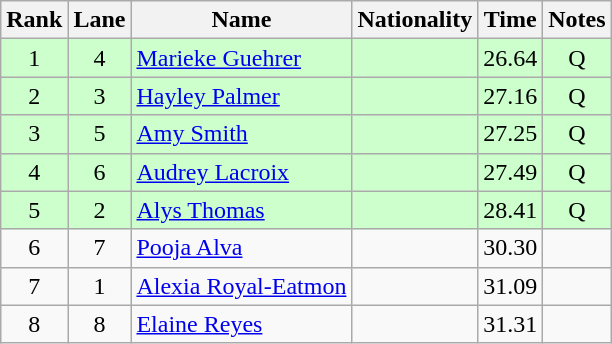<table class="wikitable sortable" style="text-align:center">
<tr>
<th>Rank</th>
<th>Lane</th>
<th>Name</th>
<th>Nationality</th>
<th>Time</th>
<th>Notes</th>
</tr>
<tr bgcolor=ccffcc>
<td>1</td>
<td>4</td>
<td align=left><a href='#'>Marieke Guehrer</a></td>
<td align=left></td>
<td>26.64</td>
<td>Q</td>
</tr>
<tr bgcolor=ccffcc>
<td>2</td>
<td>3</td>
<td align=left><a href='#'>Hayley Palmer</a></td>
<td align=left></td>
<td>27.16</td>
<td>Q</td>
</tr>
<tr bgcolor=ccffcc>
<td>3</td>
<td>5</td>
<td align=left><a href='#'>Amy Smith</a></td>
<td align=left></td>
<td>27.25</td>
<td>Q</td>
</tr>
<tr bgcolor=ccffcc>
<td>4</td>
<td>6</td>
<td align=left><a href='#'>Audrey Lacroix</a></td>
<td align=left></td>
<td>27.49</td>
<td>Q</td>
</tr>
<tr bgcolor=ccffcc>
<td>5</td>
<td>2</td>
<td align=left><a href='#'>Alys Thomas</a></td>
<td align=left></td>
<td>28.41</td>
<td>Q</td>
</tr>
<tr>
<td>6</td>
<td>7</td>
<td align=left><a href='#'>Pooja Alva</a></td>
<td align=left></td>
<td>30.30</td>
<td></td>
</tr>
<tr>
<td>7</td>
<td>1</td>
<td align=left><a href='#'>Alexia Royal-Eatmon</a></td>
<td align=left></td>
<td>31.09</td>
<td></td>
</tr>
<tr>
<td>8</td>
<td>8</td>
<td align=left><a href='#'>Elaine Reyes</a></td>
<td align=left></td>
<td>31.31</td>
<td></td>
</tr>
</table>
